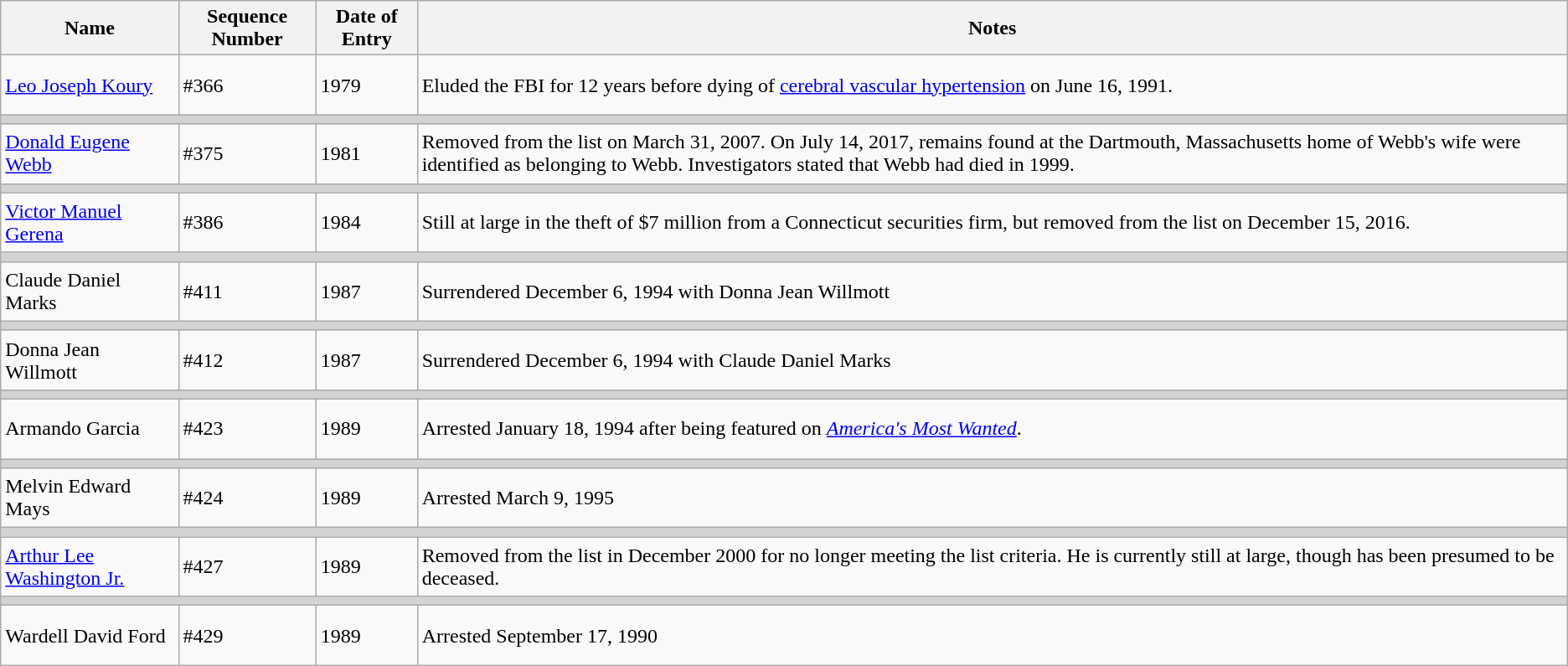<table class="wikitable">
<tr>
<th>Name</th>
<th>Sequence Number</th>
<th>Date of Entry</th>
<th>Notes</th>
</tr>
<tr>
<td height="40"><a href='#'>Leo Joseph Koury</a></td>
<td>#366</td>
<td>1979</td>
<td>Eluded the FBI for 12 years before dying of <a href='#'>cerebral vascular hypertension</a> on June 16, 1991.</td>
</tr>
<tr>
<td colSpan="4" style="background-color:lightgrey;"></td>
</tr>
<tr>
<td height="40"><a href='#'>Donald Eugene Webb</a></td>
<td>#375</td>
<td>1981</td>
<td>Removed from the list on March 31, 2007. On July 14, 2017, remains found at the Dartmouth, Massachusetts home of Webb's wife were identified as belonging to Webb. Investigators stated that Webb had died in 1999.</td>
</tr>
<tr>
<td colSpan="4" style="background-color:lightgrey;"></td>
</tr>
<tr>
<td height="40"><a href='#'>Victor Manuel Gerena</a></td>
<td>#386</td>
<td>1984</td>
<td>Still at large in the theft of $7 million from a Connecticut securities firm, but removed from the list on December 15, 2016.</td>
</tr>
<tr>
<td colSpan="4" style="background-color:lightgrey;"></td>
</tr>
<tr>
<td height="40">Claude Daniel Marks</td>
<td>#411</td>
<td>1987</td>
<td>Surrendered December 6, 1994 with Donna Jean Willmott</td>
</tr>
<tr>
<td colSpan="4" style="background-color:lightgrey;"></td>
</tr>
<tr>
<td height="40">Donna Jean Willmott</td>
<td>#412</td>
<td>1987</td>
<td>Surrendered December 6, 1994 with Claude Daniel Marks</td>
</tr>
<tr>
<td colSpan="4" style="background-color:lightgrey;"></td>
</tr>
<tr>
<td height="40">Armando Garcia</td>
<td>#423</td>
<td>1989</td>
<td>Arrested January 18, 1994 after being featured on <em><a href='#'>America's Most Wanted</a></em>.</td>
</tr>
<tr>
<td colSpan="4" style="background-color:lightgrey;"></td>
</tr>
<tr>
<td height="40">Melvin Edward Mays</td>
<td>#424</td>
<td>1989</td>
<td>Arrested March 9, 1995</td>
</tr>
<tr>
<td colSpan="4" style="background-color:lightgrey;"></td>
</tr>
<tr>
<td height="40"><a href='#'>Arthur Lee Washington Jr.</a></td>
<td>#427</td>
<td>1989</td>
<td>Removed from the list in December 2000 for no longer meeting the list criteria. He is currently still at large, though has been presumed to be deceased.</td>
</tr>
<tr>
<td colSpan="4" style="background-color:lightgrey;"></td>
</tr>
<tr>
<td height="40">Wardell David Ford</td>
<td>#429</td>
<td>1989</td>
<td>Arrested September 17, 1990</td>
</tr>
</table>
